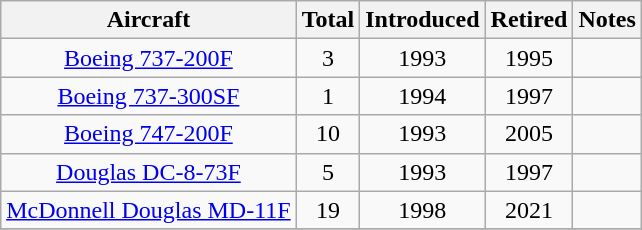<table class="wikitable" style="margin:0.5em auto; text-align:center">
<tr>
<th>Aircraft</th>
<th>Total</th>
<th>Introduced</th>
<th>Retired</th>
<th>Notes</th>
</tr>
<tr>
<td><a href='#'>Boeing 737-200F</a></td>
<td>3</td>
<td>1993</td>
<td>1995</td>
<td></td>
</tr>
<tr>
<td><a href='#'>Boeing 737-300SF</a></td>
<td>1</td>
<td>1994</td>
<td>1997</td>
<td></td>
</tr>
<tr>
<td><a href='#'>Boeing 747-200F</a></td>
<td>10</td>
<td>1993</td>
<td>2005</td>
<td></td>
</tr>
<tr>
<td><a href='#'>Douglas DC-8-73F</a></td>
<td>5</td>
<td>1993</td>
<td>1997</td>
<td></td>
</tr>
<tr>
<td><a href='#'>McDonnell Douglas MD-11F</a></td>
<td>19</td>
<td>1998</td>
<td>2021</td>
<td></td>
</tr>
<tr>
</tr>
</table>
